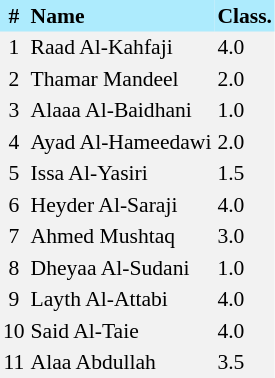<table border=0 cellpadding=2 cellspacing=0  |- bgcolor=#F2F2F2 style="text-align:center; font-size:90%;">
<tr bgcolor=#ADEBFD>
<th>#</th>
<th align=left>Name</th>
<th align=left>Class.</th>
</tr>
<tr>
<td>1</td>
<td align=left>Raad Al-Kahfaji</td>
<td align=left>4.0</td>
</tr>
<tr>
<td>2</td>
<td align=left>Thamar Mandeel</td>
<td align=left>2.0</td>
</tr>
<tr>
<td>3</td>
<td align=left>Alaaa Al-Baidhani</td>
<td align=left>1.0</td>
</tr>
<tr>
<td>4</td>
<td align=left>Ayad Al-Hameedawi</td>
<td align=left>2.0</td>
</tr>
<tr>
<td>5</td>
<td align=left>Issa  Al-Yasiri</td>
<td align=left>1.5</td>
</tr>
<tr>
<td>6</td>
<td align=left>Heyder Al-Saraji</td>
<td align=left>4.0</td>
</tr>
<tr>
<td>7</td>
<td align=left>Ahmed  Mushtaq</td>
<td align=left>3.0</td>
</tr>
<tr>
<td>8</td>
<td align=left>Dheyaa Al-Sudani</td>
<td align=left>1.0</td>
</tr>
<tr>
<td>9</td>
<td align=left>Layth Al-Attabi</td>
<td align=left>4.0</td>
</tr>
<tr>
<td>10</td>
<td align=left>Said Al-Taie</td>
<td align=left>4.0</td>
</tr>
<tr>
<td>11</td>
<td align=left>Alaa Abdullah</td>
<td align=left>3.5</td>
</tr>
</table>
